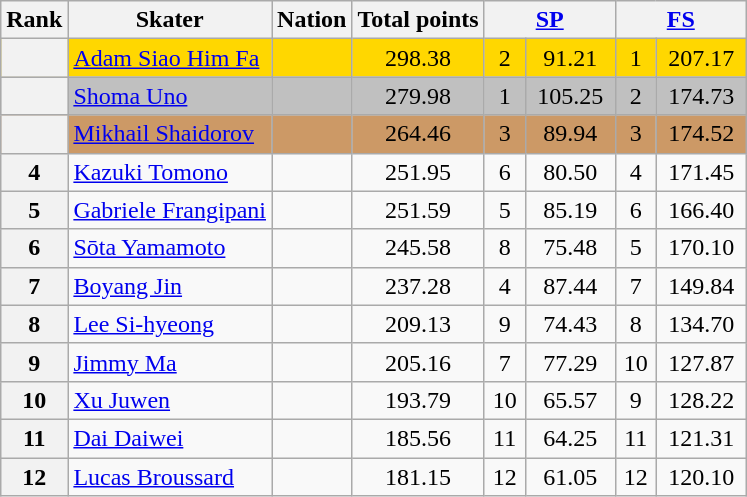<table class="wikitable sortable" style="text-align:left">
<tr>
<th scope="col">Rank</th>
<th scope="col">Skater</th>
<th scope="col">Nation</th>
<th scope="col">Total points</th>
<th scope="col" colspan="2" width="80px"><a href='#'>SP</a></th>
<th scope="col" colspan="2" width="80px"><a href='#'>FS</a></th>
</tr>
<tr bgcolor="gold">
<th scope="row"></th>
<td><a href='#'>Adam Siao Him Fa</a></td>
<td></td>
<td align="center">298.38</td>
<td align="center">2</td>
<td align="center">91.21</td>
<td align="center">1</td>
<td align="center">207.17</td>
</tr>
<tr bgcolor="silver">
<th scope="row"></th>
<td><a href='#'>Shoma Uno</a></td>
<td></td>
<td align="center">279.98</td>
<td align="center">1</td>
<td align="center">105.25</td>
<td align="center">2</td>
<td align="center">174.73</td>
</tr>
<tr bgcolor="cc9966">
<th scope="row"></th>
<td><a href='#'>Mikhail Shaidorov</a></td>
<td></td>
<td align="center">264.46</td>
<td align="center">3</td>
<td align="center">89.94</td>
<td align="center">3</td>
<td align="center">174.52</td>
</tr>
<tr>
<th scope="row">4</th>
<td><a href='#'>Kazuki Tomono</a></td>
<td></td>
<td align="center">251.95</td>
<td align="center">6</td>
<td align="center">80.50</td>
<td align="center">4</td>
<td align="center">171.45</td>
</tr>
<tr>
<th scope="row">5</th>
<td><a href='#'>Gabriele Frangipani</a></td>
<td></td>
<td align="center">251.59</td>
<td align="center">5</td>
<td align="center">85.19</td>
<td align="center">6</td>
<td align="center">166.40</td>
</tr>
<tr>
<th scope="row">6</th>
<td><a href='#'>Sōta Yamamoto</a></td>
<td></td>
<td align="center">245.58</td>
<td align="center">8</td>
<td align="center">75.48</td>
<td align="center">5</td>
<td align="center">170.10</td>
</tr>
<tr>
<th scope="row">7</th>
<td><a href='#'>Boyang Jin</a></td>
<td></td>
<td align="center">237.28</td>
<td align="center">4</td>
<td align="center">87.44</td>
<td align="center">7</td>
<td align="center">149.84</td>
</tr>
<tr>
<th scope="row">8</th>
<td><a href='#'>Lee Si-hyeong</a></td>
<td></td>
<td align="center">209.13</td>
<td align="center">9</td>
<td align="center">74.43</td>
<td align="center">8</td>
<td align="center">134.70</td>
</tr>
<tr>
<th scope="row">9</th>
<td><a href='#'>Jimmy Ma</a></td>
<td></td>
<td align="center">205.16</td>
<td align="center">7</td>
<td align="center">77.29</td>
<td align="center">10</td>
<td align="center">127.87</td>
</tr>
<tr>
<th scope="row">10</th>
<td><a href='#'>Xu Juwen</a></td>
<td></td>
<td align="center">193.79</td>
<td align="center">10</td>
<td align="center">65.57</td>
<td align="center">9</td>
<td align="center">128.22</td>
</tr>
<tr>
<th scope="row">11</th>
<td><a href='#'>Dai Daiwei</a></td>
<td></td>
<td align="center">185.56</td>
<td align="center">11</td>
<td align="center">64.25</td>
<td align="center">11</td>
<td align="center">121.31</td>
</tr>
<tr>
<th scope="row">12</th>
<td><a href='#'>Lucas Broussard</a></td>
<td></td>
<td align="center">181.15</td>
<td align="center">12</td>
<td align="center">61.05</td>
<td align="center">12</td>
<td align="center">120.10</td>
</tr>
</table>
